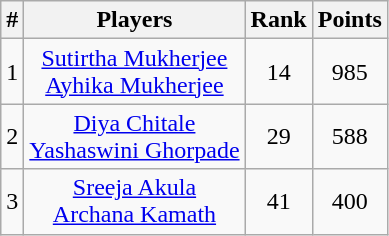<table class="wikitable sortable" style="text-align:center;">
<tr>
<th>#</th>
<th>Players</th>
<th>Rank</th>
<th>Points</th>
</tr>
<tr>
<td>1</td>
<td><a href='#'>Sutirtha Mukherjee</a><br><a href='#'>Ayhika Mukherjee</a></td>
<td>14</td>
<td>985</td>
</tr>
<tr>
<td>2</td>
<td><a href='#'>Diya Chitale</a><br><a href='#'>Yashaswini Ghorpade</a></td>
<td>29</td>
<td>588</td>
</tr>
<tr>
<td>3</td>
<td><a href='#'>Sreeja Akula</a><br><a href='#'>Archana Kamath</a></td>
<td>41</td>
<td>400</td>
</tr>
</table>
